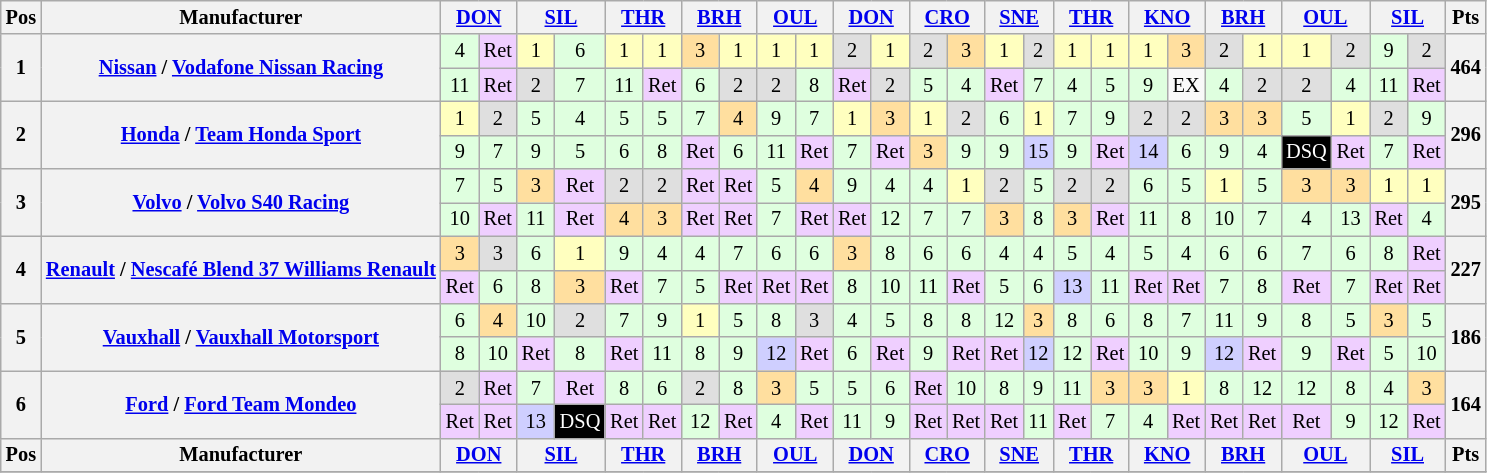<table class="wikitable" style="font-size: 85%; text-align: center;">
<tr valign="top">
<th valign="middle">Pos</th>
<th valign="middle">Manufacturer</th>
<th colspan="2"><a href='#'>DON</a></th>
<th colspan="2"><a href='#'>SIL</a></th>
<th colspan="2"><a href='#'>THR</a></th>
<th colspan="2"><a href='#'>BRH</a></th>
<th colspan="2"><a href='#'>OUL</a></th>
<th colspan="2"><a href='#'>DON</a></th>
<th colspan="2"><a href='#'>CRO</a></th>
<th colspan="2"><a href='#'>SNE</a></th>
<th colspan="2"><a href='#'>THR</a></th>
<th colspan="2"><a href='#'>KNO</a></th>
<th colspan="2"><a href='#'>BRH</a></th>
<th colspan="2"><a href='#'>OUL</a></th>
<th colspan="2"><a href='#'>SIL</a></th>
<th valign=middle>Pts</th>
</tr>
<tr>
<th rowspan=2>1</th>
<th rowspan=2 align=left><a href='#'>Nissan</a> / <a href='#'>Vodafone Nissan Racing</a></th>
<td style="background-color:#dfffdf">4</td>
<td style="background-color:#EFCFFF">Ret</td>
<td style="background-color:#FFFFBF">1</td>
<td style="background-color:#dfffdf">6</td>
<td style="background-color:#FFFFBF">1</td>
<td style="background-color:#FFFFBF">1</td>
<td style="background-color:#ffdf9f">3</td>
<td style="background-color:#FFFFBF">1</td>
<td style="background-color:#FFFFBF">1</td>
<td style="background-color:#FFFFBF">1</td>
<td style="background-color:#DFDFDF">2</td>
<td style="background-color:#FFFFBF">1</td>
<td style="background-color:#DFDFDF">2</td>
<td style="background-color:#ffdf9f">3</td>
<td style="background-color:#FFFFBF">1</td>
<td style="background-color:#DFDFDF">2</td>
<td style="background-color:#FFFFBF">1</td>
<td style="background-color:#FFFFBF">1</td>
<td style="background-color:#FFFFBF">1</td>
<td style="background-color:#ffdf9f">3</td>
<td style="background-color:#DFDFDF">2</td>
<td style="background-color:#FFFFBF">1</td>
<td style="background-color:#FFFFBF">1</td>
<td style="background-color:#DFDFDF">2</td>
<td style="background-color:#dfffdf">9</td>
<td style="background-color:#DFDFDF">2</td>
<th rowspan=2>464</th>
</tr>
<tr>
<td style="background-color:#Dfffdf">11</td>
<td style="background-color:#EFCFFF">Ret</td>
<td style="background-color:#DFDFDF">2</td>
<td style="background-color:#dfffdf">7</td>
<td style="background-color:#dfffdf">11</td>
<td style="background-color:#EFCFFF">Ret</td>
<td style="background-color:#dfffdf">6</td>
<td style="background-color:#DFDFDF">2</td>
<td style="background-color:#DFDFDF">2</td>
<td style="background-color:#dfffdf">8</td>
<td style="background-color:#EFCFFF">Ret</td>
<td style="background-color:#DFDFDF">2</td>
<td style="background-color:#dfffdf">5</td>
<td style="background-color:#dfffdf">4</td>
<td style="background-color:#EFCFFF">Ret</td>
<td style="background-color:#dfffdf">7</td>
<td style="background-color:#dfffdf">4</td>
<td style="background-color:#dfffdf">5</td>
<td style="background-color:#dfffdf">9</td>
<td>EX</td>
<td style="background-color:#dfffdf">4</td>
<td style="background-color:#DFDFDF">2</td>
<td style="background-color:#DFDFDF">2</td>
<td style="background-color:#dfffdf">4</td>
<td style="background-color:#dfffdf">11</td>
<td style="background-color:#EFCFFF">Ret</td>
</tr>
<tr>
<th rowspan=2>2</th>
<th rowspan=2 align=left><a href='#'>Honda</a> / <a href='#'>Team Honda Sport</a></th>
<td style="background-color:#FFFFBF">1</td>
<td style="background-color:#dfdfdf">2</td>
<td style="background-color:#dfffdf">5</td>
<td style="background-color:#dfffdf">4</td>
<td style="background-color:#dfffdf">5</td>
<td style="background-color:#dfffdf">5</td>
<td style="background-color:#dfffdf">7</td>
<td style="background-color:#ffdf9f">4</td>
<td style="background-color:#dfffdf">9</td>
<td style="background-color:#dfffdf">7</td>
<td style="background-color:#FFFFBF">1</td>
<td style="background-color:#ffdf9f">3</td>
<td style="background-color:#FFFFBF">1</td>
<td style="background-color:#DFDFDF">2</td>
<td style="background-color:#dfffdf">6</td>
<td style="background-color:#FFFFBF">1</td>
<td style="background-color:#dfffdf">7</td>
<td style="background-color:#dfffdf">9</td>
<td style="background-color:#DFDFDF">2</td>
<td style="background-color:#DFDFDF">2</td>
<td style="background-color:#ffdf9f">3</td>
<td style="background-color:#ffdf9f">3</td>
<td style="background-color:#dfffdf">5</td>
<td style="background-color:#FFFFBF">1</td>
<td style="background-color:#DFDFDF">2</td>
<td style="background-color:#dfffdf">9</td>
<th rowspan=2>296</th>
</tr>
<tr>
<td style="background-color:#dfffdf">9</td>
<td style="background-color:#dfffdf">7</td>
<td style="background-color:#dfffdf">9</td>
<td style="background-color:#dfffdf">5</td>
<td style="background-color:#dfffdf">6</td>
<td style="background-color:#dfffdf">8</td>
<td style="background-color:#EFCFFF">Ret</td>
<td style="background-color:#dfffdf">6</td>
<td style="background-color:#dfffdf">11</td>
<td style="background-color:#EFCFFF">Ret</td>
<td style="background-color:#dfffdf">7</td>
<td style="background-color:#EFCFFF">Ret</td>
<td style="background-color:#ffdf9f">3</td>
<td style="background-color:#dfffdf">9</td>
<td style="background-color:#dfffdf">9</td>
<td style="background-color:#CFCFFF">15</td>
<td style="background-color:#dfffdf">9</td>
<td style="background-color:#EFCFFF">Ret</td>
<td style="background-color:#CFCFFF">14</td>
<td style="background-color:#dfffdf">6</td>
<td style="background-color:#dfffdf">9</td>
<td style="background-color:#dfffdf">4</td>
<td style="background:#000000; color:white">DSQ</td>
<td style="background-color:#EFCFFF">Ret</td>
<td style="background-color:#dfffdf">7</td>
<td style="background-color:#EFCFFF">Ret</td>
</tr>
<tr>
<th rowspan=2>3</th>
<th rowspan=2 align=left><a href='#'>Volvo</a> / <a href='#'>Volvo S40 Racing</a></th>
<td style="background-color:#dfffdf">7</td>
<td style="background-color:#dfffdf">5</td>
<td style="background-color:#ffdf9f">3</td>
<td style="background-color:#EFCFFF">Ret</td>
<td style="background-color:#DFDFDF">2</td>
<td style="background-color:#DFDFDF">2</td>
<td style="background-color:#EFCFFF">Ret</td>
<td style="background-color:#EFCFFF">Ret</td>
<td style="background-color:#dfffdf">5</td>
<td style="background-color:#ffdf9f">4</td>
<td style="background-color:#dfffdf">9</td>
<td style="background-color:#dfffdf">4</td>
<td style="background-color:#dfffdf">4</td>
<td style="background-color:#FFFFBF">1</td>
<td style="background-color:#DFDFDF">2</td>
<td style="background-color:#dfffdf">5</td>
<td style="background-color:#DFDFDF">2</td>
<td style="background-color:#DFDFDF">2</td>
<td style="background-color:#dfffdf">6</td>
<td style="background-color:#dfffdf">5</td>
<td style="background-color:#FFFFBF">1</td>
<td style="background-color:#dfffdf">5</td>
<td style="background-color:#ffdf9f">3</td>
<td style="background-color:#ffdf9f">3</td>
<td style="background-color:#FFFFBF">1</td>
<td style="background-color:#FFFFBF">1</td>
<th rowspan=2>295</th>
</tr>
<tr>
<td style="background-color:#dfffdf">10</td>
<td style="background-color:#EFCFFF">Ret</td>
<td style="background-color:#dfffdf">11</td>
<td style="background-color:#EFCFFF">Ret</td>
<td style="background-color:#ffdf9f">4</td>
<td style="background-color:#ffdf9f">3</td>
<td style="background-color:#EFCFFF">Ret</td>
<td style="background-color:#EFCFFF">Ret</td>
<td style="background-color:#dfffdf">7</td>
<td style="background-color:#EFCFFF">Ret</td>
<td style="background-color:#EFCFFF">Ret</td>
<td style="background-color:#dfffdf">12</td>
<td style="background-color:#dfffdf">7</td>
<td style="background-color:#dfffdf">7</td>
<td style="background-color:#ffdf9f">3</td>
<td style="background-color:#dfffdf">8</td>
<td style="background-color:#ffdf9f">3</td>
<td style="background-color:#EFCFFF">Ret</td>
<td style="background-color:#dfffdf">11</td>
<td style="background-color:#dfffdf">8</td>
<td style="background-color:#dfffdf">10</td>
<td style="background-color:#dfffdf">7</td>
<td style="background-color:#dfffdf">4</td>
<td style="background-color:#dfffdf">13</td>
<td style="background-color:#EFCFFF">Ret</td>
<td style="background-color:#dfffdf">4</td>
</tr>
<tr>
<th rowspan=2>4</th>
<th rowspan=2 align=left nowrap><a href='#'>Renault</a> / <a href='#'>Nescafé Blend 37 Williams Renault</a></th>
<td style="background-color:#ffdf9f">3</td>
<td style="background-color:#DFDFDF">3</td>
<td style="background-color:#dfffdf">6</td>
<td style="background-color:#FFFFBF">1</td>
<td style="background-color:#dfffdf">9</td>
<td style="background-color:#dfffdf">4</td>
<td style="background-color:#dfffdf">4</td>
<td style="background-color:#dfffdf">7</td>
<td style="background-color:#dfffdf">6</td>
<td style="background-color:#dfffdf">6</td>
<td style="background-color:#ffdf9f">3</td>
<td style="background-color:#dfffdf">8</td>
<td style="background-color:#dfffdf">6</td>
<td style="background-color:#dfffdf">6</td>
<td style="background-color:#dfffdf">4</td>
<td style="background-color:#dfffdf">4</td>
<td style="background-color:#dfffdf">5</td>
<td style="background-color:#dfffdf">4</td>
<td style="background-color:#dfffdf">5</td>
<td style="background-color:#dfffdf">4</td>
<td style="background-color:#dfffdf">6</td>
<td style="background-color:#dfffdf">6</td>
<td style="background-color:#dfffdf">7</td>
<td style="background-color:#dfffdf">6</td>
<td style="background-color:#dfffdf">8</td>
<td style="background-color:#EFCFFF">Ret</td>
<th rowspan=2>227</th>
</tr>
<tr>
<td style="background-color:#EFCFFF">Ret</td>
<td style="background-color:#dfffdf">6</td>
<td style="background-color:#dfffdf">8</td>
<td style="background-color:#ffdf9f">3</td>
<td style="background-color:#EFCFFF">Ret</td>
<td style="background-color:#dfffdf">7</td>
<td style="background-color:#dfffdf">5</td>
<td style="background-color:#EFCFFF">Ret</td>
<td style="background-color:#EFCFFF">Ret</td>
<td style="background-color:#EFCFFF">Ret</td>
<td style="background-color:#dfffdf">8</td>
<td style="background-color:#dfffdf">10</td>
<td style="background-color:#dfffdf">11</td>
<td style="background-color:#EFCFFF">Ret</td>
<td style="background-color:#dfffdf">5</td>
<td style="background-color:#dfffdf">6</td>
<td style="background-color:#CFCFFF">13</td>
<td style="background-color:#dfffdf">11</td>
<td style="background-color:#EFCFFF">Ret</td>
<td style="background-color:#EFCFFF">Ret</td>
<td style="background-color:#dfffdf">7</td>
<td style="background-color:#dfffdf">8</td>
<td style="background-color:#EFCFFF">Ret</td>
<td style="background-color:#dfffdf">7</td>
<td style="background-color:#EFCFFF">Ret</td>
<td style="background-color:#EFCFFF">Ret</td>
</tr>
<tr>
<th rowspan=2>5</th>
<th rowspan=2 align=left><a href='#'>Vauxhall</a> / <a href='#'>Vauxhall Motorsport</a></th>
<td style="background-color:#dfffdf">6</td>
<td style="background-color:#ffdf9f">4</td>
<td style="background-color:#dfffdf">10</td>
<td style="background-color:#DFDFDF">2</td>
<td style="background-color:#dfffdf">7</td>
<td style="background-color:#dfffdf">9</td>
<td style="background-color:#FFFFBF">1</td>
<td style="background-color:#dfffdf">5</td>
<td style="background-color:#dfffdf">8</td>
<td style="background-color:#DFDFDF">3</td>
<td style="background-color:#dfffdf">4</td>
<td style="background-color:#dfffdf">5</td>
<td style="background-color:#dfffdf">8</td>
<td style="background-color:#dfffdf">8</td>
<td style="background-color:#dfffdf">12</td>
<td style="background-color:#ffdf9f">3</td>
<td style="background-color:#dfffdf">8</td>
<td style="background-color:#dfffdf">6</td>
<td style="background-color:#dfffdf">8</td>
<td style="background-color:#dfffdf">7</td>
<td style="background-color:#dfffdf">11</td>
<td style="background-color:#dfffdf">9</td>
<td style="background-color:#dfffdf">8</td>
<td style="background-color:#dfffdf">5</td>
<td style="background-color:#ffdf9f">3</td>
<td style="background-color:#dfffdf">5</td>
<th rowspan=2>186</th>
</tr>
<tr>
<td style="background-color:#dfffdf">8</td>
<td style="background-color:#dfffdf">10</td>
<td style="background-color:#EFCFFF">Ret</td>
<td style="background-color:#dfffdf">8</td>
<td style="background-color:#EFCFFF">Ret</td>
<td style="background-color:#dfffdf">11</td>
<td style="background-color:#dfffdf">8</td>
<td style="background-color:#dfffdf">9</td>
<td style="background-color:#CFCFFF">12</td>
<td style="background-color:#EFCFFF">Ret</td>
<td style="background-color:#dfffdf">6</td>
<td style="background-color:#EFCFFF">Ret</td>
<td style="background-color:#dfffdf">9</td>
<td style="background-color:#EFCFFF">Ret</td>
<td style="background-color:#EFCFFF">Ret</td>
<td style="background-color:#CFCFFF">12</td>
<td style="background-color:#dfffdf">12</td>
<td style="background-color:#EFCFFF">Ret</td>
<td style="background-color:#dfffdf">10</td>
<td style="background-color:#dfffdf">9</td>
<td style="background-color:#CFCFFF">12</td>
<td style="background-color:#EFCFFF">Ret</td>
<td style="background-color:#dfffdf">9</td>
<td style="background-color:#EFCFFF">Ret</td>
<td style="background-color:#dfffdf">5</td>
<td style="background-color:#dfffdf">10</td>
</tr>
<tr>
<th rowspan=2>6</th>
<th rowspan=2 align=left><a href='#'>Ford</a> / <a href='#'>Ford Team Mondeo</a></th>
<td style="background-color:#DFDFDF">2</td>
<td style="background-color:#EFCFFF">Ret</td>
<td style="background-color:#dfffdf">7</td>
<td style="background-color:#EFCFFF">Ret</td>
<td style="background-color:#dfffdf">8</td>
<td style="background-color:#dfffdf">6</td>
<td style="background-color:#DFDFDF">2</td>
<td style="background-color:#dfffdf">8</td>
<td style="background-color:#ffdf9f">3</td>
<td style="background-color:#dfffdf">5</td>
<td style="background-color:#dfffdf">5</td>
<td style="background-color:#dfffdf">6</td>
<td style="background-color:#EFCFFF">Ret</td>
<td style="background-color:#dfffdf">10</td>
<td style="background-color:#dfffdf">8</td>
<td style="background-color:#dfffdf">9</td>
<td style="background-color:#dfffdf">11</td>
<td style="background-color:#ffdf9f">3</td>
<td style="background-color:#ffdf9f">3</td>
<td style="background-color:#FFFFBF">1</td>
<td style="background-color:#dfffdf">8</td>
<td style="background-color:#dfffdf">12</td>
<td style="background-color:#dfffdf">12</td>
<td style="background-color:#dfffdf">8</td>
<td style="background-color:#dfffdf">4</td>
<td style="background-color:#ffdf9f">3</td>
<th rowspan=2>164</th>
</tr>
<tr>
<td style="background-color:#EFCFFF">Ret</td>
<td style="background-color:#EFCFFF">Ret</td>
<td style="background-color:#CFCFFF">13</td>
<td style="background:#000000; color:white">DSQ</td>
<td style="background-color:#EFCFFF">Ret</td>
<td style="background-color:#EFCFFF">Ret</td>
<td style="background-color:#dfffdf">12</td>
<td style="background-color:#EFCFFF">Ret</td>
<td style="background-color:#dfffdf">4</td>
<td style="background-color:#EFCFFF">Ret</td>
<td style="background-color:#dfffdf">11</td>
<td style="background-color:#dfffdf">9</td>
<td style="background-color:#EFCFFF">Ret</td>
<td style="background-color:#EFCFFF">Ret</td>
<td style="background-color:#EFCFFF">Ret</td>
<td style="background-color:#dfffdf">11</td>
<td style="background-color:#EFCFFF">Ret</td>
<td style="background-color:#dfffdf">7</td>
<td style="background-color:#dfffdf">4</td>
<td style="background-color:#EFCFFF">Ret</td>
<td style="background-color:#EFCFFF">Ret</td>
<td style="background-color:#EFCFFF">Ret</td>
<td style="background-color:#EFCFFF">Ret</td>
<td style="background-color:#dfffdf">9</td>
<td style="background-color:#dfffdf">12</td>
<td style="background-color:#EFCFFF">Ret</td>
</tr>
<tr>
<th valign="middle">Pos</th>
<th valign="middle">Manufacturer</th>
<th colspan="2"><a href='#'>DON</a></th>
<th colspan="2"><a href='#'>SIL</a></th>
<th colspan="2"><a href='#'>THR</a></th>
<th colspan="2"><a href='#'>BRH</a></th>
<th colspan="2"><a href='#'>OUL</a></th>
<th colspan="2"><a href='#'>DON</a></th>
<th colspan="2"><a href='#'>CRO</a></th>
<th colspan="2"><a href='#'>SNE</a></th>
<th colspan="2"><a href='#'>THR</a></th>
<th colspan="2"><a href='#'>KNO</a></th>
<th colspan="2"><a href='#'>BRH</a></th>
<th colspan="2"><a href='#'>OUL</a></th>
<th colspan="2"><a href='#'>SIL</a></th>
<th valign=middle>Pts</th>
</tr>
<tr>
</tr>
</table>
